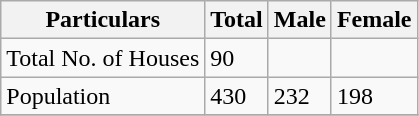<table class="wikitable sortable">
<tr>
<th>Particulars</th>
<th>Total</th>
<th>Male</th>
<th>Female</th>
</tr>
<tr>
<td>Total No. of Houses</td>
<td>90</td>
<td></td>
<td></td>
</tr>
<tr>
<td>Population</td>
<td>430</td>
<td>232</td>
<td>198</td>
</tr>
<tr>
</tr>
</table>
